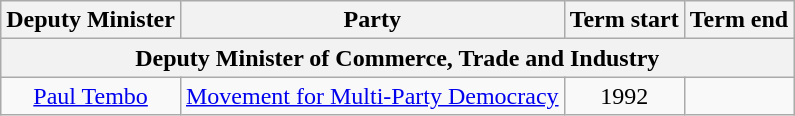<table class=wikitable style=text-align:center>
<tr>
<th>Deputy Minister</th>
<th>Party</th>
<th>Term start</th>
<th>Term end</th>
</tr>
<tr>
<th colspan=4>Deputy Minister of Commerce, Trade and Industry</th>
</tr>
<tr>
<td><a href='#'>Paul Tembo</a></td>
<td><a href='#'>Movement for Multi-Party Democracy</a></td>
<td>1992</td>
<td></td>
</tr>
</table>
